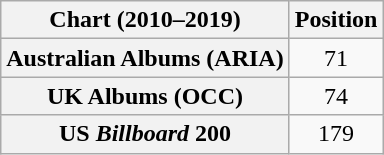<table class="wikitable sortable plainrowheaders" style="text-align:center">
<tr>
<th scope="col">Chart (2010–2019)</th>
<th scope="col">Position</th>
</tr>
<tr>
<th scope="row">Australian Albums (ARIA)</th>
<td>71</td>
</tr>
<tr>
<th scope="row">UK Albums (OCC)</th>
<td>74</td>
</tr>
<tr>
<th scope="row">US <em>Billboard</em> 200</th>
<td>179</td>
</tr>
</table>
